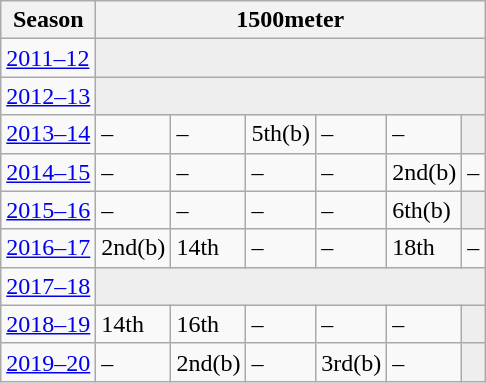<table class="wikitable" style="display: inline-table;">
<tr>
<th>Season</th>
<th colspan="14">1500meter</th>
</tr>
<tr>
<td><a href='#'>2011–12</a></td>
<td colspan="6" bgcolor=#EEEEEE></td>
</tr>
<tr>
<td><a href='#'>2012–13</a></td>
<td colspan="6" bgcolor=#EEEEEE></td>
</tr>
<tr>
<td><a href='#'>2013–14</a></td>
<td>–</td>
<td>–</td>
<td>5th(b)</td>
<td>–</td>
<td>–</td>
<td colspan="1" bgcolor=#EEEEEE></td>
</tr>
<tr>
<td><a href='#'>2014–15</a></td>
<td>–</td>
<td>–</td>
<td>–</td>
<td>–</td>
<td>2nd(b)</td>
<td>–</td>
</tr>
<tr>
<td><a href='#'>2015–16</a></td>
<td>–</td>
<td>–</td>
<td>–</td>
<td>–</td>
<td>6th(b)</td>
<td colspan="1" bgcolor=#EEEEEE></td>
</tr>
<tr>
<td><a href='#'>2016–17</a></td>
<td>2nd(b)</td>
<td>14th</td>
<td>–</td>
<td>–</td>
<td>18th</td>
<td>–</td>
</tr>
<tr>
<td><a href='#'>2017–18</a></td>
<td colspan="6" bgcolor=#EEEEEE></td>
</tr>
<tr>
<td><a href='#'>2018–19</a></td>
<td>14th</td>
<td>16th</td>
<td>–</td>
<td>–</td>
<td>–</td>
<td colspan="1" bgcolor=#EEEEEE></td>
</tr>
<tr>
<td><a href='#'>2019–20</a></td>
<td>–</td>
<td>2nd(b)</td>
<td>–</td>
<td>3rd(b)</td>
<td>–</td>
<td colspan="1" bgcolor=#EEEEEE></td>
</tr>
</table>
